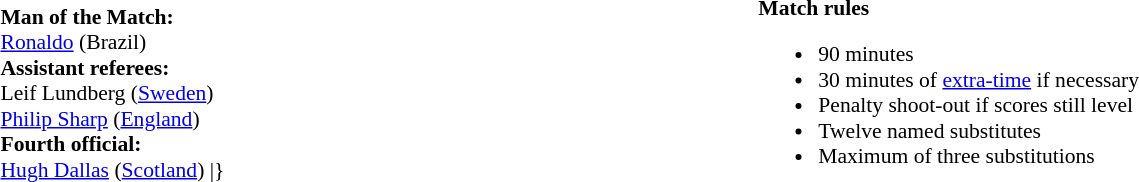<table width=100% style="font-size: 90%">
<tr>
<td><br><strong>Man of the Match:</strong>
<br><a href='#'>Ronaldo</a> (Brazil)<br><strong>Assistant referees:</strong>
<br>Leif Lundberg (<a href='#'>Sweden</a>)
<br><a href='#'>Philip Sharp</a> (<a href='#'>England</a>)
<br><strong>Fourth official:</strong>
<br><a href='#'>Hugh Dallas</a> (<a href='#'>Scotland</a>)
<includeonly>|}</includeonly></td>
<td style="width:60%; vertical-align:top"><br><strong>Match rules</strong><ul><li>90 minutes</li><li>30 minutes of <a href='#'>extra-time</a> if necessary</li><li>Penalty shoot-out if scores still level</li><li>Twelve named substitutes</li><li>Maximum of three substitutions</li></ul></td>
</tr>
</table>
